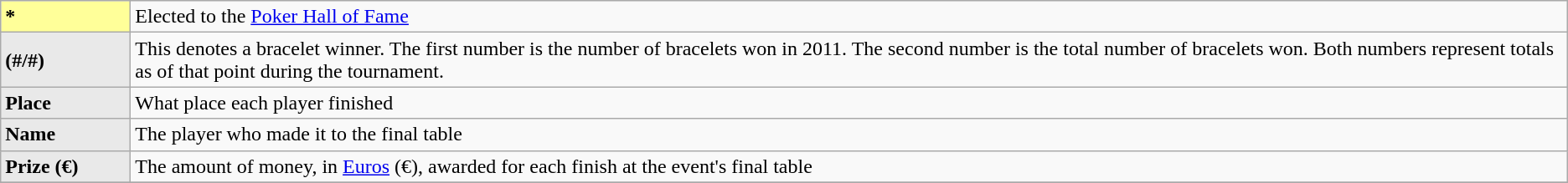<table class="wikitable">
<tr>
<td style="background-color:#FFFF99; width:6em"><strong>*</strong></td>
<td>Elected to the <a href='#'>Poker Hall of Fame</a></td>
</tr>
<tr>
<td bgcolor="#E9E9E9"><strong>(#/#)</strong></td>
<td>This denotes a bracelet winner. The first number is the number of bracelets won in 2011. The second number is the total number of bracelets won. Both numbers represent totals as of that point during the tournament.</td>
</tr>
<tr>
<td bgcolor="#E9E9E9"><strong>Place</strong></td>
<td>What place each player finished</td>
</tr>
<tr>
<td bgcolor="#E9E9E9"><strong>Name</strong></td>
<td>The player who made it to the final table</td>
</tr>
<tr>
<td bgcolor="#E9E9E9"><strong>Prize (€)</strong></td>
<td>The amount of money, in <a href='#'>Euros</a> (€), awarded for each finish at the event's final table</td>
</tr>
<tr>
</tr>
</table>
